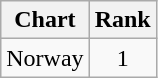<table class="wikitable">
<tr>
<th>Chart</th>
<th>Rank</th>
</tr>
<tr>
<td>Norway</td>
<td style="text-align:center;">1</td>
</tr>
</table>
